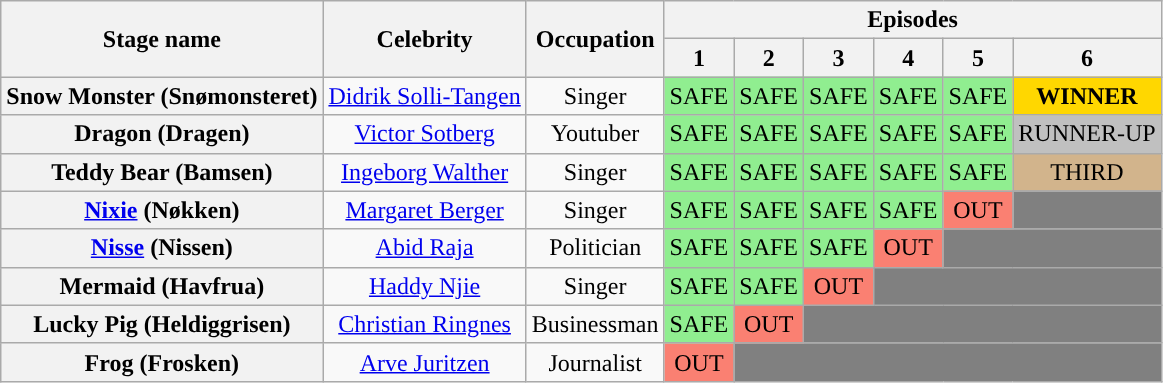<table class="wikitable" style="text-align:center; ">
<tr>
<th rowspan=2>Stage name</th>
<th rowspan=2>Celebrity</th>
<th rowspan=2>Occupation</th>
<th colspan="6">Episodes</th>
</tr>
<tr>
<th rowspan="1">1</th>
<th rowspan="1">2</th>
<th rowspan="1">3</th>
<th rowspan="1">4</th>
<th rowspan="1">5</th>
<th rowspan="1">6</th>
</tr>
<tr>
<th>Snow Monster (Snømonsteret)</th>
<td><a href='#'>Didrik Solli-Tangen</a></td>
<td>Singer</td>
<td bgcolor="lightgreen">SAFE</td>
<td bgcolor="lightgreen">SAFE</td>
<td bgcolor="lightgreen">SAFE</td>
<td bgcolor="lightgreen">SAFE</td>
<td bgcolor="lightgreen">SAFE</td>
<td bgcolor=gold><strong>WINNER</strong></td>
</tr>
<tr>
<th>Dragon (Dragen)</th>
<td><a href='#'>Victor Sotberg</a></td>
<td>Youtuber</td>
<td bgcolor="lightgreen">SAFE</td>
<td bgcolor="lightgreen">SAFE</td>
<td bgcolor="lightgreen">SAFE</td>
<td bgcolor="lightgreen">SAFE</td>
<td bgcolor="lightgreen">SAFE</td>
<td bgcolor=silver>RUNNER-UP</td>
</tr>
<tr>
<th>Teddy Bear (Bamsen)</th>
<td><a href='#'>Ingeborg Walther</a></td>
<td>Singer</td>
<td bgcolor="lightgreen">SAFE</td>
<td bgcolor="lightgreen">SAFE</td>
<td bgcolor="lightgreen">SAFE</td>
<td bgcolor="lightgreen">SAFE</td>
<td bgcolor="lightgreen">SAFE</td>
<td bgcolor=tan>THIRD</td>
</tr>
<tr>
<th><a href='#'>Nixie</a> (Nøkken)</th>
<td><a href='#'>Margaret Berger</a></td>
<td>Singer</td>
<td bgcolor="lightgreen">SAFE</td>
<td bgcolor="lightgreen">SAFE</td>
<td bgcolor="lightgreen">SAFE</td>
<td bgcolor="lightgreen">SAFE</td>
<td bgcolor=salmon>OUT</td>
<td bgcolor=grey></td>
</tr>
<tr>
<th><a href='#'>Nisse</a> (Nissen)</th>
<td><a href='#'>Abid Raja</a></td>
<td>Politician</td>
<td bgcolor="lightgreen">SAFE</td>
<td bgcolor="lightgreen">SAFE</td>
<td bgcolor="lightgreen">SAFE</td>
<td bgcolor=salmon>OUT</td>
<td colspan="2" bgcolor=grey></td>
</tr>
<tr>
<th>Mermaid (Havfrua)</th>
<td><a href='#'>Haddy Njie</a></td>
<td>Singer</td>
<td bgcolor="lightgreen">SAFE</td>
<td bgcolor="lightgreen">SAFE</td>
<td bgcolor=salmon>OUT</td>
<td colspan="3" bgcolor=grey></td>
</tr>
<tr>
<th>Lucky Pig (Heldiggrisen)</th>
<td><a href='#'>Christian Ringnes</a></td>
<td>Businessman</td>
<td bgcolor="lightgreen">SAFE</td>
<td bgcolor=salmon>OUT</td>
<td colspan="4" bgcolor=grey></td>
</tr>
<tr>
<th>Frog (Frosken)</th>
<td><a href='#'>Arve Juritzen</a></td>
<td>Journalist</td>
<td bgcolor=salmon>OUT</td>
<td colspan="5" bgcolor=grey></td>
</tr>
</table>
